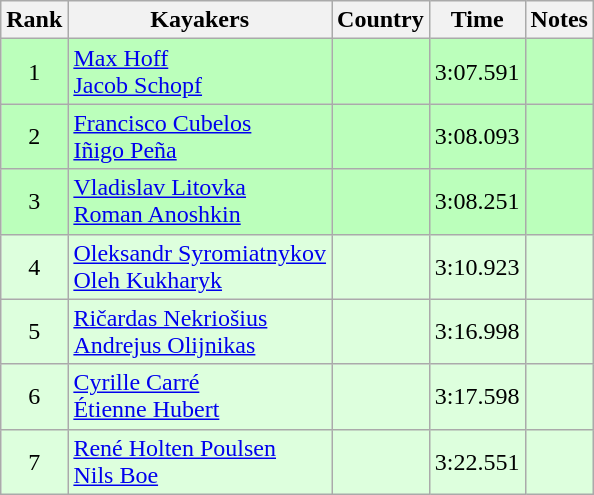<table class="wikitable" style="text-align:center">
<tr>
<th>Rank</th>
<th>Kayakers</th>
<th>Country</th>
<th>Time</th>
<th>Notes</th>
</tr>
<tr bgcolor=bbffbb>
<td>1</td>
<td align=left><a href='#'>Max Hoff</a><br><a href='#'>Jacob Schopf</a></td>
<td align=left></td>
<td>3:07.591</td>
<td></td>
</tr>
<tr bgcolor=bbffbb>
<td>2</td>
<td align=left><a href='#'>Francisco Cubelos</a><br><a href='#'>Iñigo Peña</a></td>
<td align=left></td>
<td>3:08.093</td>
<td></td>
</tr>
<tr bgcolor=bbffbb>
<td>3</td>
<td align=left><a href='#'>Vladislav Litovka</a><br><a href='#'>Roman Anoshkin</a></td>
<td align=left></td>
<td>3:08.251</td>
<td></td>
</tr>
<tr bgcolor=ddffdd>
<td>4</td>
<td align=left><a href='#'>Oleksandr Syromiatnykov</a><br><a href='#'>Oleh Kukharyk</a></td>
<td align=left></td>
<td>3:10.923</td>
<td></td>
</tr>
<tr bgcolor=ddffdd>
<td>5</td>
<td align=left><a href='#'>Ričardas Nekriošius</a><br><a href='#'>Andrejus Olijnikas</a></td>
<td align=left></td>
<td>3:16.998</td>
<td></td>
</tr>
<tr bgcolor=ddffdd>
<td>6</td>
<td align=left><a href='#'>Cyrille Carré</a><br><a href='#'>Étienne Hubert</a></td>
<td align=left></td>
<td>3:17.598</td>
<td></td>
</tr>
<tr bgcolor=ddffdd>
<td>7</td>
<td align=left><a href='#'>René Holten Poulsen</a><br><a href='#'>Nils Boe</a></td>
<td align=left></td>
<td>3:22.551</td>
<td></td>
</tr>
</table>
